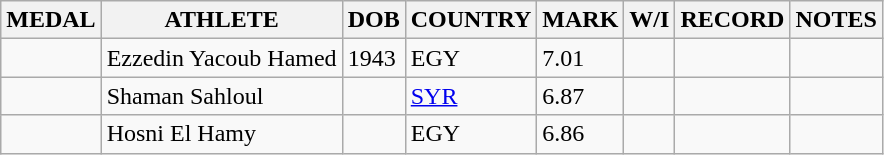<table class="wikitable">
<tr>
<th>MEDAL</th>
<th>ATHLETE</th>
<th>DOB</th>
<th>COUNTRY</th>
<th>MARK</th>
<th>W/I</th>
<th>RECORD</th>
<th>NOTES</th>
</tr>
<tr>
<td></td>
<td>Ezzedin Yacoub Hamed</td>
<td>1943</td>
<td>EGY</td>
<td>7.01</td>
<td></td>
<td></td>
<td></td>
</tr>
<tr>
<td></td>
<td>Shaman Sahloul</td>
<td></td>
<td><a href='#'>SYR</a></td>
<td>6.87</td>
<td></td>
<td></td>
<td></td>
</tr>
<tr>
<td></td>
<td>Hosni El Hamy</td>
<td></td>
<td>EGY</td>
<td>6.86</td>
<td></td>
<td></td>
<td></td>
</tr>
</table>
